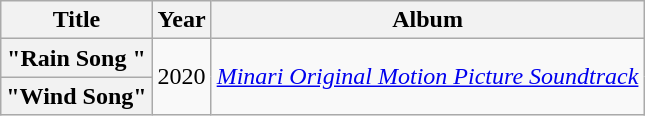<table class="wikitable plainrowheaders" style="text-align:center">
<tr>
<th scope="col">Title</th>
<th scope="col">Year</th>
<th scope="col">Album</th>
</tr>
<tr>
<th scope="row">"Rain Song "</th>
<td rowspan="2">2020</td>
<td rowspan="2"><em><a href='#'>Minari Original Motion Picture Soundtrack</a></em></td>
</tr>
<tr>
<th scope="row">"Wind Song"</th>
</tr>
</table>
